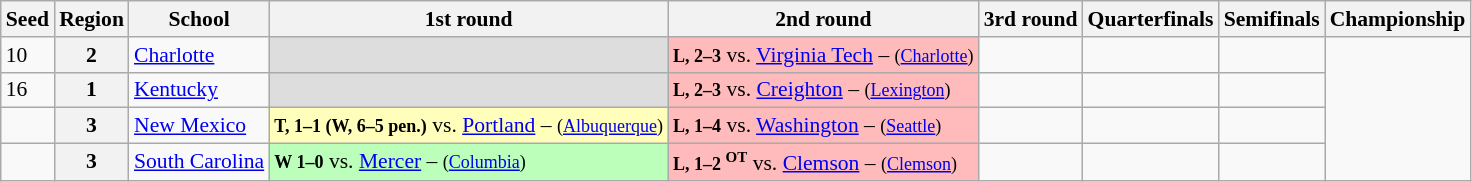<table class="sortable wikitable" style="white-space:nowrap; font-size:90%;">
<tr>
<th>Seed</th>
<th>Region</th>
<th>School</th>
<th>1st round</th>
<th>2nd round</th>
<th>3rd round</th>
<th>Quarterfinals</th>
<th>Semifinals</th>
<th>Championship</th>
</tr>
<tr>
<td>10</td>
<th>2</th>
<td><a href='#'>Charlotte</a></td>
<td bgcolor=#ddd></td>
<td style="background:#FBB"><small><strong>L, 2–3</strong></small> vs. <a href='#'>Virginia Tech</a> – <small>(<a href='#'>Charlotte</a>)</small></td>
<td></td>
<td></td>
<td></td>
</tr>
<tr>
<td>16</td>
<th>1</th>
<td><a href='#'>Kentucky</a></td>
<td bgcolor=#ddd></td>
<td style="background:#FBB"><small><strong>L, 2–3</strong></small> vs. <a href='#'>Creighton</a> – <small>(<a href='#'>Lexington</a>)</small></td>
<td></td>
<td></td>
<td></td>
</tr>
<tr>
<td></td>
<th>3</th>
<td><a href='#'>New Mexico</a></td>
<td style="background:#FFB;"><small><strong>T, 1–1 (W, 6–5 pen.)</strong></small> vs. <a href='#'>Portland</a> – <small>(<a href='#'>Albuquerque</a>)</small></td>
<td style="background:#FBB"><small><strong>L, 1–4</strong></small> vs. <a href='#'>Washington</a> – <small>(<a href='#'>Seattle</a>)</small></td>
<td></td>
<td></td>
<td></td>
</tr>
<tr>
<td></td>
<th>3</th>
<td><a href='#'>South Carolina</a></td>
<td bgcolor=#BFB><small><strong>W 1–0</strong></small> vs. <a href='#'>Mercer</a> – <small>(<a href='#'>Columbia</a>)</small></td>
<td style="background:#FBB"><small><strong>L, 1–2 <sup>OT</sup></strong></small> vs. <a href='#'>Clemson</a> – <small>(<a href='#'>Clemson</a>)</small></td>
<td></td>
<td></td>
<td></td>
</tr>
</table>
